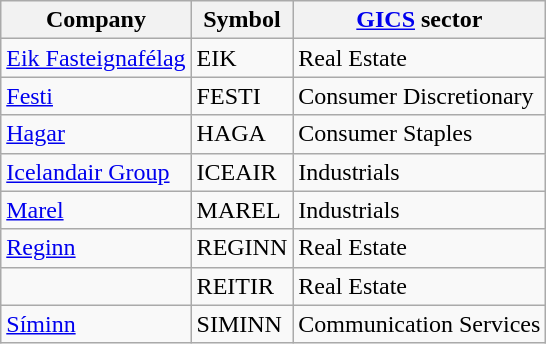<table class="wikitable sortable" cellpadding=2 cellspacing=2>
<tr>
<th>Company</th>
<th>Symbol</th>
<th><a href='#'>GICS</a> sector</th>
</tr>
<tr>
<td><a href='#'>Eik Fasteignafélag</a></td>
<td>EIK</td>
<td>Real Estate</td>
</tr>
<tr>
<td><a href='#'>Festi</a></td>
<td>FESTI</td>
<td>Consumer Discretionary</td>
</tr>
<tr>
<td><a href='#'>Hagar</a></td>
<td>HAGA</td>
<td>Consumer Staples</td>
</tr>
<tr>
<td><a href='#'>Icelandair Group</a></td>
<td>ICEAIR</td>
<td>Industrials</td>
</tr>
<tr>
<td><a href='#'>Marel</a></td>
<td>MAREL</td>
<td>Industrials</td>
</tr>
<tr>
<td><a href='#'>Reginn</a></td>
<td>REGINN</td>
<td>Real Estate</td>
</tr>
<tr>
<td></td>
<td>REITIR</td>
<td>Real Estate</td>
</tr>
<tr>
<td><a href='#'>Síminn</a></td>
<td>SIMINN</td>
<td>Communication Services</td>
</tr>
</table>
